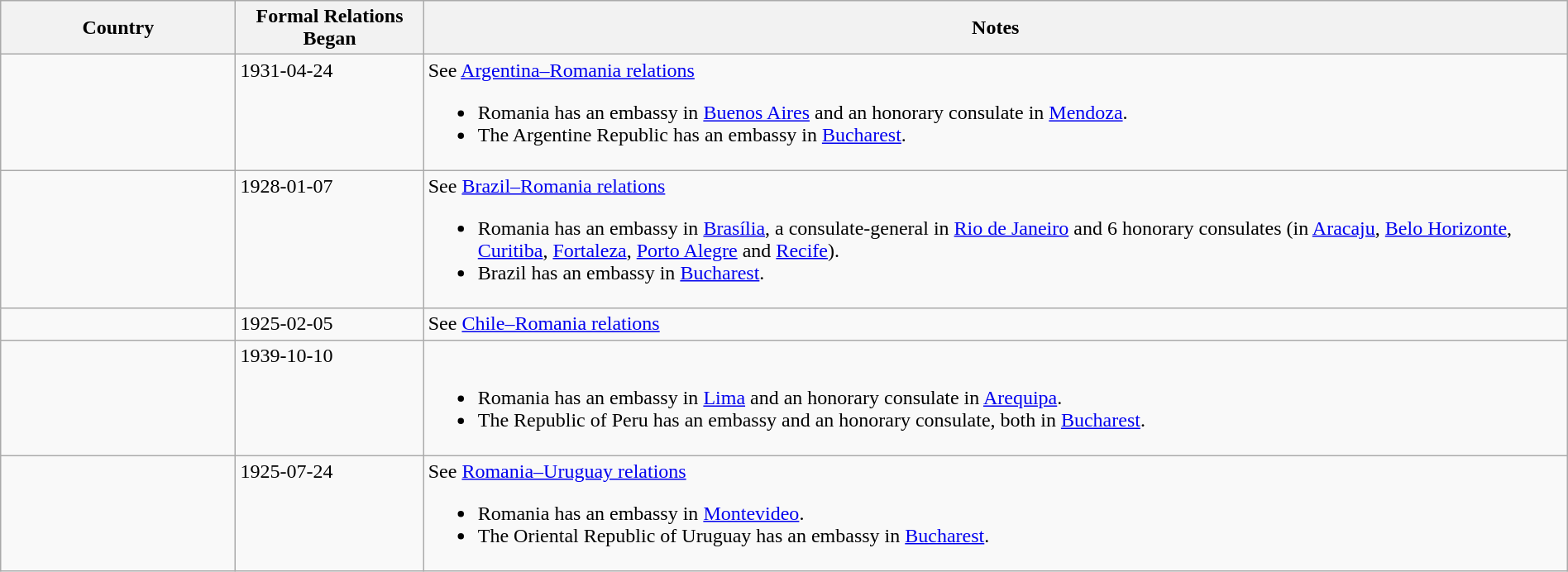<table class="wikitable sortable" style="width:100%; margin:auto;">
<tr>
<th style="width:15%;">Country</th>
<th style="width:12%;">Formal Relations Began</th>
<th>Notes</th>
</tr>
<tr valign="top">
<td></td>
<td>1931-04-24</td>
<td>See <a href='#'>Argentina–Romania relations</a><br><ul><li>Romania has an embassy in <a href='#'>Buenos Aires</a> and an honorary consulate in <a href='#'>Mendoza</a>.</li><li>The Argentine Republic has an embassy in <a href='#'>Bucharest</a>.</li></ul></td>
</tr>
<tr valign="top">
<td></td>
<td>1928-01-07</td>
<td>See <a href='#'>Brazil–Romania relations</a><br><ul><li>Romania has an embassy in <a href='#'>Brasília</a>, a consulate-general in <a href='#'>Rio de Janeiro</a> and 6 honorary consulates (in <a href='#'>Aracaju</a>, <a href='#'>Belo Horizonte</a>, <a href='#'>Curitiba</a>, <a href='#'>Fortaleza</a>, <a href='#'>Porto Alegre</a> and <a href='#'>Recife</a>).</li><li>Brazil has an embassy in <a href='#'>Bucharest</a>.</li></ul></td>
</tr>
<tr valign="top">
<td></td>
<td>1925-02-05</td>
<td>See <a href='#'>Chile–Romania relations</a></td>
</tr>
<tr valign="top">
<td></td>
<td>1939-10-10</td>
<td><br><ul><li>Romania has an embassy in <a href='#'>Lima</a> and an honorary consulate in <a href='#'>Arequipa</a>.</li><li>The Republic of Peru has an embassy and an honorary consulate, both in <a href='#'>Bucharest</a>.</li></ul></td>
</tr>
<tr valign="top">
<td></td>
<td>1925-07-24</td>
<td>See <a href='#'>Romania–Uruguay relations</a><br><ul><li>Romania has an embassy in <a href='#'>Montevideo</a>.</li><li>The Oriental Republic of Uruguay has an embassy in <a href='#'>Bucharest</a>.</li></ul></td>
</tr>
</table>
